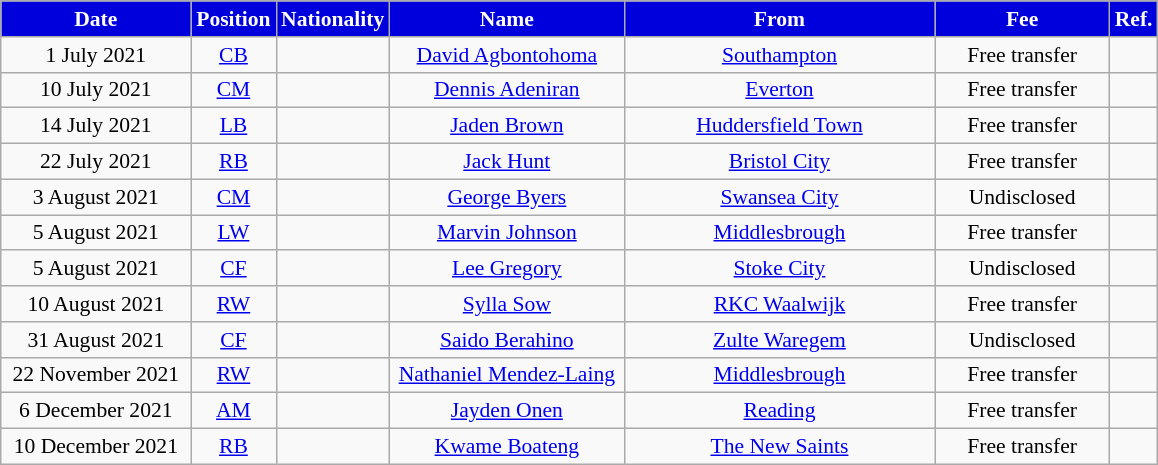<table class="wikitable"  style="text-align:center; font-size:90%; ">
<tr>
<th style="background:#0000dd; color:#ffffff; width:120px;">Date</th>
<th style="background:#0000dd; color:#ffffff; width:50px;">Position</th>
<th style="background:#0000dd; color:#ffffff; width:50px;">Nationality</th>
<th style="background:#0000dd; color:#ffffff; width:150px;">Name</th>
<th style="background:#0000dd; color:#ffffff; width:200px;">From</th>
<th style="background:#0000dd; color:#ffffff; width:110px;">Fee</th>
<th style="background:#0000dd; color:#ffffff; width:25px;">Ref.</th>
</tr>
<tr>
<td>1 July 2021</td>
<td><a href='#'>CB</a></td>
<td></td>
<td><a href='#'>David Agbontohoma</a></td>
<td> <a href='#'>Southampton</a></td>
<td>Free transfer</td>
<td></td>
</tr>
<tr>
<td>10 July 2021</td>
<td><a href='#'>CM</a></td>
<td></td>
<td><a href='#'>Dennis Adeniran</a></td>
<td> <a href='#'>Everton</a></td>
<td>Free transfer</td>
<td></td>
</tr>
<tr>
<td>14 July 2021</td>
<td><a href='#'>LB</a></td>
<td></td>
<td><a href='#'>Jaden Brown</a></td>
<td> <a href='#'>Huddersfield Town</a></td>
<td>Free transfer</td>
<td></td>
</tr>
<tr>
<td>22 July 2021</td>
<td><a href='#'>RB</a></td>
<td></td>
<td><a href='#'>Jack Hunt</a></td>
<td> <a href='#'>Bristol City</a></td>
<td>Free transfer</td>
<td></td>
</tr>
<tr>
<td>3 August 2021</td>
<td><a href='#'>CM</a></td>
<td></td>
<td><a href='#'>George Byers</a></td>
<td> <a href='#'>Swansea City</a></td>
<td>Undisclosed</td>
<td></td>
</tr>
<tr>
<td>5 August 2021</td>
<td><a href='#'>LW</a></td>
<td></td>
<td><a href='#'>Marvin Johnson</a></td>
<td> <a href='#'>Middlesbrough</a></td>
<td>Free transfer</td>
<td></td>
</tr>
<tr>
<td>5 August 2021</td>
<td><a href='#'>CF</a></td>
<td></td>
<td><a href='#'>Lee Gregory</a></td>
<td> <a href='#'>Stoke City</a></td>
<td>Undisclosed</td>
<td></td>
</tr>
<tr>
<td>10 August 2021</td>
<td><a href='#'>RW</a></td>
<td></td>
<td><a href='#'>Sylla Sow</a></td>
<td> <a href='#'>RKC Waalwijk</a></td>
<td>Free transfer</td>
<td></td>
</tr>
<tr>
<td>31 August 2021</td>
<td><a href='#'>CF</a></td>
<td></td>
<td><a href='#'>Saido Berahino</a></td>
<td> <a href='#'>Zulte Waregem</a></td>
<td>Undisclosed</td>
<td></td>
</tr>
<tr>
<td>22 November 2021</td>
<td><a href='#'>RW</a></td>
<td></td>
<td><a href='#'>Nathaniel Mendez-Laing</a></td>
<td> <a href='#'>Middlesbrough</a></td>
<td>Free transfer</td>
<td></td>
</tr>
<tr>
<td>6 December 2021</td>
<td><a href='#'>AM</a></td>
<td></td>
<td><a href='#'>Jayden Onen</a></td>
<td> <a href='#'>Reading</a></td>
<td>Free transfer</td>
<td></td>
</tr>
<tr>
<td>10 December 2021</td>
<td><a href='#'>RB</a></td>
<td></td>
<td><a href='#'>Kwame Boateng</a></td>
<td> <a href='#'>The New Saints</a></td>
<td>Free transfer</td>
<td></td>
</tr>
</table>
